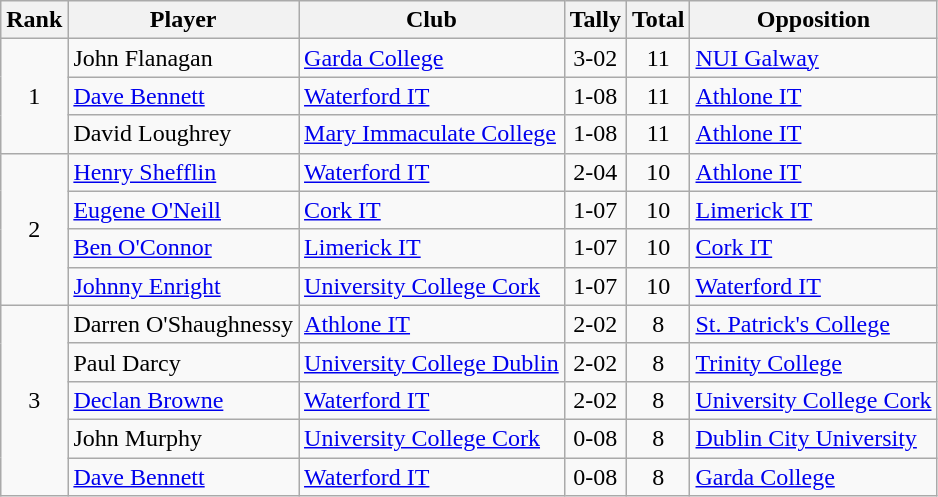<table class="wikitable">
<tr>
<th>Rank</th>
<th>Player</th>
<th>Club</th>
<th>Tally</th>
<th>Total</th>
<th>Opposition</th>
</tr>
<tr>
<td rowspan="3" style="text-align:center;">1</td>
<td>John Flanagan</td>
<td><a href='#'>Garda College</a></td>
<td align=center>3-02</td>
<td align=center>11</td>
<td><a href='#'>NUI Galway</a></td>
</tr>
<tr>
<td><a href='#'>Dave Bennett</a></td>
<td><a href='#'>Waterford IT</a></td>
<td align=center>1-08</td>
<td align=center>11</td>
<td><a href='#'>Athlone IT</a></td>
</tr>
<tr>
<td>David Loughrey</td>
<td><a href='#'>Mary Immaculate College</a></td>
<td align=center>1-08</td>
<td align=center>11</td>
<td><a href='#'>Athlone IT</a></td>
</tr>
<tr>
<td rowspan="4" style="text-align:center;">2</td>
<td><a href='#'>Henry Shefflin</a></td>
<td><a href='#'>Waterford IT</a></td>
<td align=center>2-04</td>
<td align=center>10</td>
<td><a href='#'>Athlone IT</a></td>
</tr>
<tr>
<td><a href='#'>Eugene O'Neill</a></td>
<td><a href='#'>Cork IT</a></td>
<td align=center>1-07</td>
<td align=center>10</td>
<td><a href='#'>Limerick IT</a></td>
</tr>
<tr>
<td><a href='#'>Ben O'Connor</a></td>
<td><a href='#'>Limerick IT</a></td>
<td align=center>1-07</td>
<td align=center>10</td>
<td><a href='#'>Cork IT</a></td>
</tr>
<tr>
<td><a href='#'>Johnny Enright</a></td>
<td><a href='#'>University College Cork</a></td>
<td align=center>1-07</td>
<td align=center>10</td>
<td><a href='#'>Waterford IT</a></td>
</tr>
<tr>
<td rowspan="5" style="text-align:center;">3</td>
<td>Darren O'Shaughnessy</td>
<td><a href='#'>Athlone IT</a></td>
<td align=center>2-02</td>
<td align=center>8</td>
<td><a href='#'>St. Patrick's College</a></td>
</tr>
<tr>
<td>Paul Darcy</td>
<td><a href='#'>University College Dublin</a></td>
<td align=center>2-02</td>
<td align=center>8</td>
<td><a href='#'>Trinity College</a></td>
</tr>
<tr>
<td><a href='#'>Declan Browne</a></td>
<td><a href='#'>Waterford IT</a></td>
<td align=center>2-02</td>
<td align=center>8</td>
<td><a href='#'>University College Cork</a></td>
</tr>
<tr>
<td>John Murphy</td>
<td><a href='#'>University College Cork</a></td>
<td align=center>0-08</td>
<td align=center>8</td>
<td><a href='#'>Dublin City University</a></td>
</tr>
<tr>
<td><a href='#'>Dave Bennett</a></td>
<td><a href='#'>Waterford IT</a></td>
<td align=center>0-08</td>
<td align=center>8</td>
<td><a href='#'>Garda College</a></td>
</tr>
</table>
